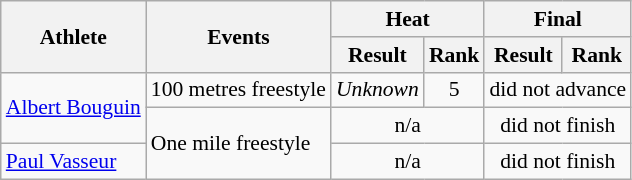<table class=wikitable style="font-size:90%">
<tr>
<th rowspan="2">Athlete</th>
<th rowspan="2">Events</th>
<th colspan="2">Heat</th>
<th colspan="2">Final</th>
</tr>
<tr>
<th>Result</th>
<th>Rank</th>
<th>Result</th>
<th>Rank</th>
</tr>
<tr>
<td rowspan=2><a href='#'>Albert Bouguin</a></td>
<td>100 metres freestyle</td>
<td align="center"><em>Unknown</em></td>
<td align="center">5</td>
<td align="center" colspan=2>did not advance</td>
</tr>
<tr>
<td rowspan=2>One mile freestyle</td>
<td align="center" colspan=2>n/a</td>
<td align="center" colspan=2>did not finish</td>
</tr>
<tr>
<td><a href='#'>Paul Vasseur</a></td>
<td align="center" colspan=2>n/a</td>
<td align="center" colspan=2>did not finish</td>
</tr>
</table>
